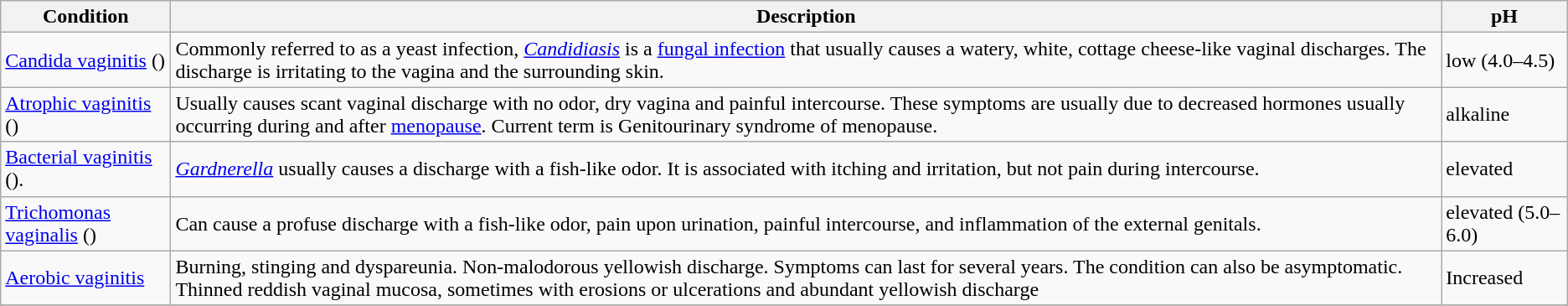<table class="wikitable">
<tr>
<th>Condition</th>
<th>Description</th>
<th>pH</th>
</tr>
<tr>
<td><a href='#'>Candida vaginitis</a> ()</td>
<td>Commonly referred to as a yeast infection, <em><a href='#'>Candidiasis</a></em> is a <a href='#'>fungal infection</a> that usually causes a watery, white, cottage cheese-like vaginal discharges. The discharge is irritating to the vagina and the surrounding skin.</td>
<td>low (4.0–4.5)</td>
</tr>
<tr>
<td><a href='#'>Atrophic vaginitis</a> ()</td>
<td>Usually causes scant vaginal discharge with no odor, dry vagina and painful intercourse.  These symptoms are usually due to decreased hormones usually occurring during and after <a href='#'>menopause</a>. Current term is Genitourinary syndrome of menopause.</td>
<td>alkaline</td>
</tr>
<tr>
<td><a href='#'>Bacterial vaginitis</a> ().</td>
<td><em><a href='#'>Gardnerella</a></em> usually causes a discharge with a fish-like odor. It is associated with itching and irritation, but not pain during intercourse.</td>
<td>elevated</td>
</tr>
<tr>
<td><a href='#'>Trichomonas vaginalis</a>  ()</td>
<td>Can cause a profuse discharge with a fish-like odor, pain upon urination, painful intercourse, and inflammation of the external genitals.</td>
<td>elevated (5.0–6.0)</td>
</tr>
<tr>
<td><a href='#'>Aerobic vaginitis</a></td>
<td>Burning, stinging and dyspareunia. Non-malodorous yellowish discharge. Symptoms can last for several years. The condition can also be asymptomatic. Thinned reddish vaginal mucosa, sometimes with erosions or ulcerations and abundant yellowish discharge</td>
<td>Increased</td>
</tr>
<tr>
</tr>
</table>
